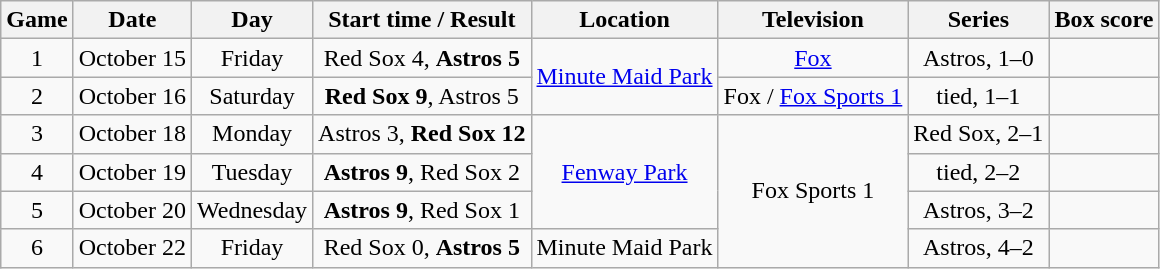<table class="wikitable" style="text-align:center;">
<tr>
<th>Game</th>
<th>Date</th>
<th>Day</th>
<th>Start time / Result</th>
<th>Location</th>
<th>Television</th>
<th>Series</th>
<th>Box score</th>
</tr>
<tr>
<td>1</td>
<td>October 15</td>
<td>Friday</td>
<td>Red Sox 4, <strong>Astros 5</strong></td>
<td rowspan=2><a href='#'>Minute Maid Park</a></td>
<td><a href='#'>Fox</a></td>
<td>Astros, 1–0</td>
<td></td>
</tr>
<tr>
<td>2</td>
<td>October 16</td>
<td>Saturday</td>
<td><strong>Red Sox 9</strong>, Astros 5</td>
<td>Fox / <a href='#'>Fox Sports 1</a></td>
<td>tied, 1–1</td>
<td></td>
</tr>
<tr>
<td>3</td>
<td>October 18</td>
<td>Monday</td>
<td>Astros 3, <strong>Red Sox 12</strong></td>
<td rowspan=3><a href='#'>Fenway Park</a></td>
<td rowspan=4>Fox Sports 1</td>
<td>Red Sox, 2–1</td>
<td></td>
</tr>
<tr>
<td>4</td>
<td>October 19</td>
<td>Tuesday</td>
<td><strong>Astros 9</strong>, Red Sox 2</td>
<td>tied, 2–2</td>
<td></td>
</tr>
<tr>
<td>5</td>
<td>October 20</td>
<td>Wednesday</td>
<td><strong>Astros 9</strong>, Red Sox 1</td>
<td>Astros, 3–2</td>
<td></td>
</tr>
<tr>
<td>6</td>
<td>October 22</td>
<td>Friday</td>
<td>Red Sox 0, <strong>Astros 5</strong></td>
<td>Minute Maid Park</td>
<td>Astros, 4–2</td>
<td></td>
</tr>
</table>
